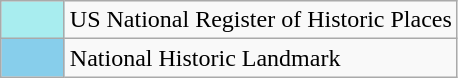<table class="wikitable">
<tr>
<td style="background: #A8EDEF; width:35px;"></td>
<td>US National Register of Historic Places</td>
</tr>
<tr>
<td style="background-color: #87CEEB; style=;"width:35;"></td>
<td>National Historic Landmark</td>
</tr>
</table>
